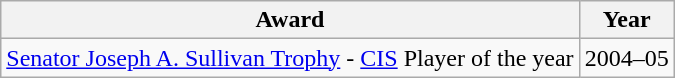<table class="wikitable">
<tr>
<th>Award</th>
<th>Year</th>
</tr>
<tr>
<td><a href='#'>Senator Joseph A. Sullivan Trophy</a> - <a href='#'>CIS</a> Player of the year </td>
<td>2004–05</td>
</tr>
</table>
